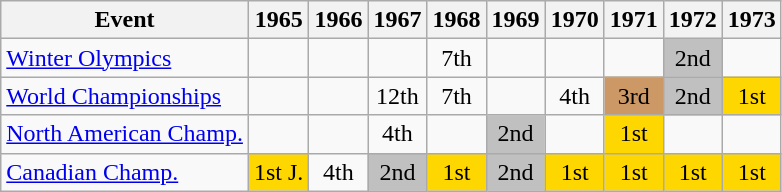<table class="wikitable" style="text-align:center">
<tr>
<th>Event</th>
<th>1965</th>
<th>1966</th>
<th>1967</th>
<th>1968</th>
<th>1969</th>
<th>1970</th>
<th>1971</th>
<th>1972</th>
<th>1973</th>
</tr>
<tr>
<td align=left><a href='#'>Winter Olympics</a></td>
<td></td>
<td></td>
<td></td>
<td>7th</td>
<td></td>
<td></td>
<td></td>
<td bgcolor=silver>2nd</td>
<td></td>
</tr>
<tr>
<td align=left><a href='#'>World Championships</a></td>
<td></td>
<td></td>
<td>12th</td>
<td>7th</td>
<td></td>
<td>4th</td>
<td bgcolor=cc9966>3rd</td>
<td bgcolor=silver>2nd</td>
<td bgcolor=gold>1st</td>
</tr>
<tr>
<td align=left><a href='#'>North American Champ.</a></td>
<td></td>
<td></td>
<td>4th</td>
<td></td>
<td bgcolor=silver>2nd</td>
<td></td>
<td bgcolor=gold>1st</td>
<td></td>
<td></td>
</tr>
<tr>
<td align=left><a href='#'>Canadian Champ.</a></td>
<td bgcolor=gold>1st J.</td>
<td>4th</td>
<td bgcolor=silver>2nd</td>
<td bgcolor=gold>1st</td>
<td bgcolor=silver>2nd</td>
<td bgcolor=gold>1st</td>
<td bgcolor=gold>1st</td>
<td bgcolor=gold>1st</td>
<td bgcolor=gold>1st</td>
</tr>
</table>
